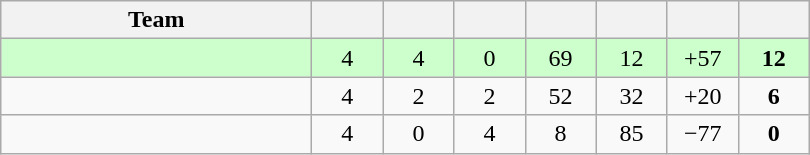<table class=wikitable style="text-align:center">
<tr>
<th width=200>Team</th>
<th width=40></th>
<th width=40></th>
<th width=40></th>
<th width=40></th>
<th width=40></th>
<th width=40></th>
<th width=40></th>
</tr>
<tr bgcolor=ccffcc>
<td align=left></td>
<td>4</td>
<td>4</td>
<td>0</td>
<td>69</td>
<td>12</td>
<td>+57</td>
<td><strong>12</strong></td>
</tr>
<tr>
<td align=left></td>
<td>4</td>
<td>2</td>
<td>2</td>
<td>52</td>
<td>32</td>
<td>+20</td>
<td><strong>6</strong></td>
</tr>
<tr>
<td align=left></td>
<td>4</td>
<td>0</td>
<td>4</td>
<td>8</td>
<td>85</td>
<td>−77</td>
<td><strong>0</strong></td>
</tr>
</table>
